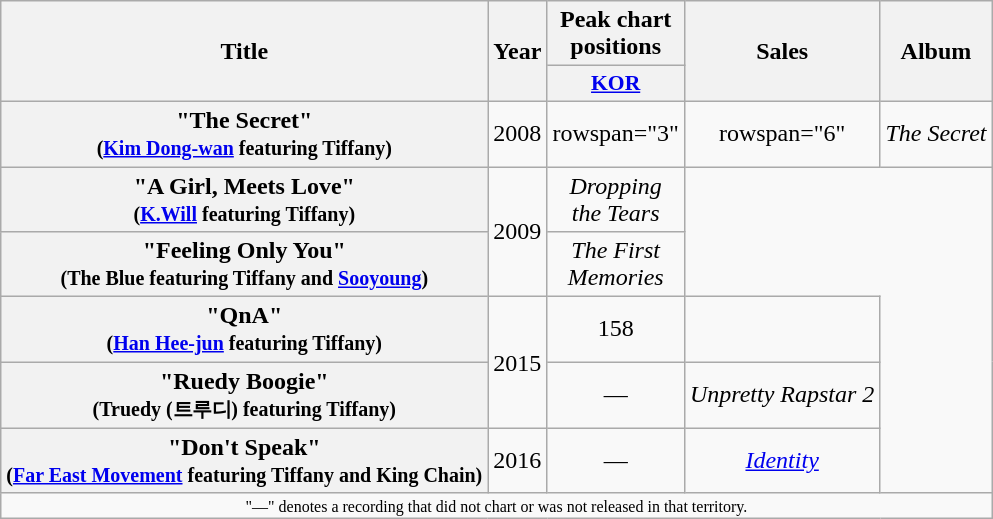<table class="wikitable plainrowheaders" style="text-align:center;">
<tr>
<th rowspan=2>Title</th>
<th rowspan=2>Year</th>
<th>Peak chart<br>positions</th>
<th rowspan=2>Sales<br></th>
<th rowspan=2>Album</th>
</tr>
<tr>
<th scope="col" style="width:3em;font-size:90%;"><a href='#'>KOR</a><br></th>
</tr>
<tr>
<th scope=row>"The Secret"<br><small>(<a href='#'>Kim Dong-wan</a> featuring Tiffany)</small></th>
<td>2008</td>
<td>rowspan="3" </td>
<td>rowspan="6" </td>
<td><em>The Secret</em></td>
</tr>
<tr>
<th scope=row>"A Girl, Meets Love"<br><small>(<a href='#'>K.Will</a> featuring Tiffany)</small></th>
<td rowspan=2>2009</td>
<td><em>Dropping the Tears</em></td>
</tr>
<tr>
<th scope=row>"Feeling Only You"<br><small>(The Blue featuring Tiffany and <a href='#'>Sooyoung</a>)</small></th>
<td><em>The First Memories</em></td>
</tr>
<tr>
<th scope=row>"QnA"<br><small>(<a href='#'>Han Hee-jun</a> featuring Tiffany)</small></th>
<td rowspan=2>2015</td>
<td>158</td>
<td></td>
</tr>
<tr>
<th scope=row>"Ruedy Boogie"<br><small>(Truedy (트루디) featuring Tiffany)</small></th>
<td>—</td>
<td><em>Unpretty Rapstar 2</em></td>
</tr>
<tr>
<th scope=row>"Don't Speak"<br><small>(<a href='#'>Far East Movement</a> featuring Tiffany and King Chain)</small></th>
<td>2016</td>
<td>—</td>
<td><a href='#'><em>Identity</em></a></td>
</tr>
<tr>
<td colspan="5" style="font-size:8pt">"—" denotes a recording that did not chart or was not released in that territory.</td>
</tr>
</table>
